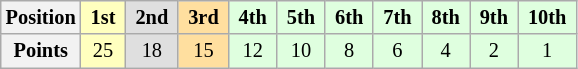<table class="wikitable" style="font-size: 85%; text-align:center">
<tr>
<th>Position</th>
<td style="background:#ffffbf"> <strong>1st</strong> </td>
<td style="background:#dfdfdf"> <strong>2nd</strong> </td>
<td style="background:#ffdf9f"> <strong>3rd</strong> </td>
<td style="background:#dfffdf"> <strong>4th</strong> </td>
<td style="background:#dfffdf"> <strong>5th</strong> </td>
<td style="background:#dfffdf"> <strong>6th</strong> </td>
<td style="background:#dfffdf"> <strong>7th</strong> </td>
<td style="background:#dfffdf"> <strong>8th</strong> </td>
<td style="background:#dfffdf"> <strong>9th</strong> </td>
<td style="background:#dfffdf"> <strong>10th</strong> </td>
</tr>
<tr>
<th>Points</th>
<td style="background:#ffffbf">25</td>
<td style="background:#dfdfdf">18</td>
<td style="background:#ffdf9f">15</td>
<td style="background:#dfffdf">12</td>
<td style="background:#dfffdf">10</td>
<td style="background:#dfffdf">8</td>
<td style="background:#dfffdf">6</td>
<td style="background:#dfffdf">4</td>
<td style="background:#dfffdf">2</td>
<td style="background:#dfffdf">1</td>
</tr>
</table>
